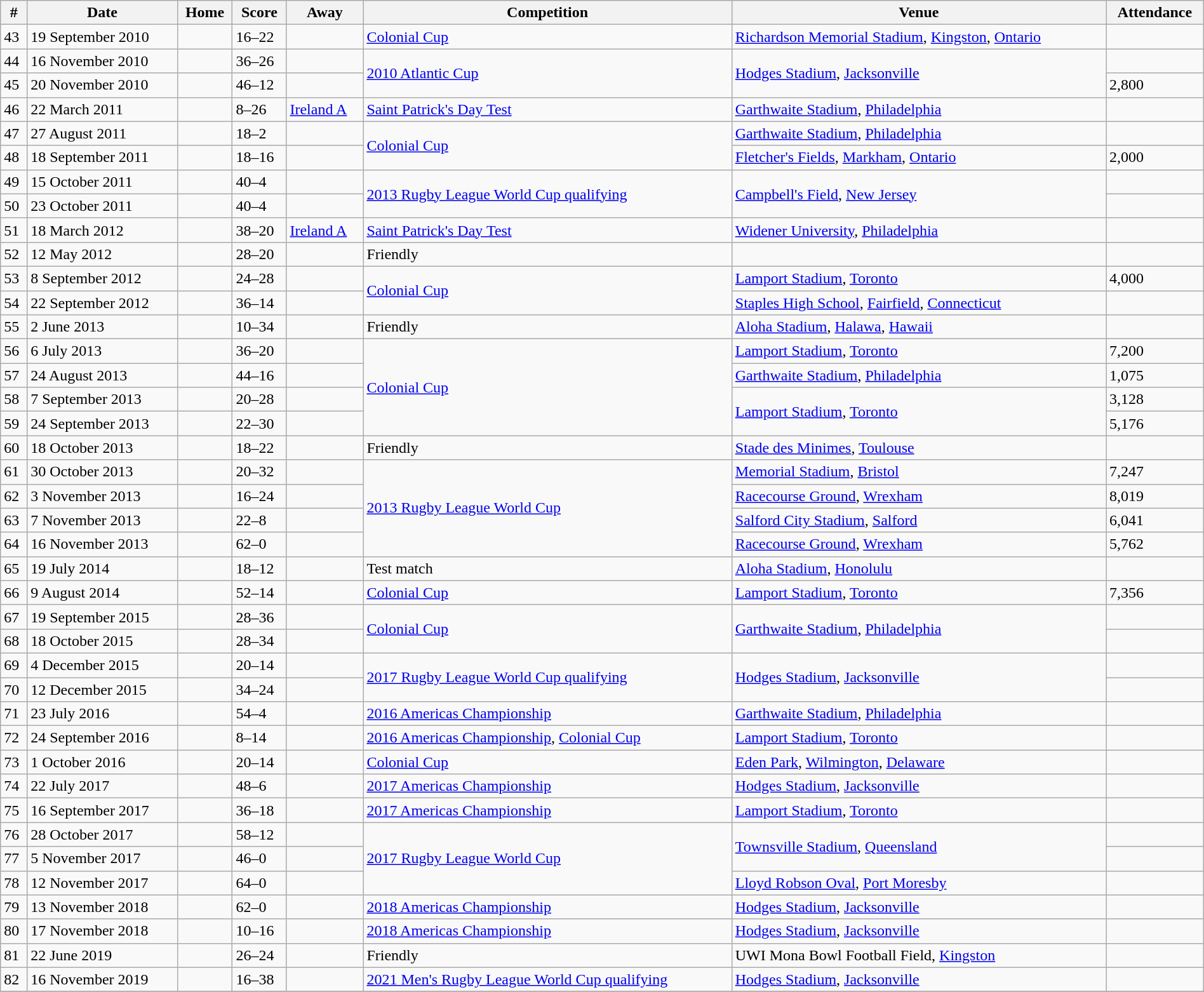<table class="wikitable" width=100%>
<tr bgcolor#bdb76b>
<th>#</th>
<th>Date</th>
<th>Home</th>
<th>Score</th>
<th>Away</th>
<th>Competition</th>
<th>Venue</th>
<th>Attendance</th>
</tr>
<tr>
<td>43</td>
<td>19 September 2010</td>
<td></td>
<td>16–22</td>
<td></td>
<td><a href='#'>Colonial Cup</a></td>
<td> <a href='#'>Richardson Memorial Stadium</a>, <a href='#'>Kingston</a>, <a href='#'>Ontario</a></td>
<td></td>
</tr>
<tr>
<td>44</td>
<td>16 November 2010</td>
<td></td>
<td>36–26</td>
<td></td>
<td rowspan=2><a href='#'>2010 Atlantic Cup</a></td>
<td rowspan=2> <a href='#'>Hodges Stadium</a>, <a href='#'>Jacksonville</a></td>
<td></td>
</tr>
<tr>
<td>45</td>
<td>20 November 2010</td>
<td></td>
<td>46–12</td>
<td></td>
<td>2,800</td>
</tr>
<tr>
<td>46</td>
<td>22 March 2011</td>
<td></td>
<td>8–26</td>
<td> <a href='#'>Ireland A</a></td>
<td><a href='#'>Saint Patrick's Day Test</a></td>
<td> <a href='#'>Garthwaite Stadium</a>, <a href='#'>Philadelphia</a></td>
<td></td>
</tr>
<tr>
<td>47</td>
<td>27 August 2011</td>
<td></td>
<td>18–2</td>
<td></td>
<td rowspan=2><a href='#'>Colonial Cup</a></td>
<td> <a href='#'>Garthwaite Stadium</a>, <a href='#'>Philadelphia</a></td>
<td></td>
</tr>
<tr>
<td>48</td>
<td>18 September 2011</td>
<td></td>
<td>18–16</td>
<td></td>
<td> <a href='#'>Fletcher's Fields</a>, <a href='#'>Markham</a>, <a href='#'>Ontario</a></td>
<td>2,000</td>
</tr>
<tr>
<td>49</td>
<td>15 October 2011</td>
<td></td>
<td>40–4</td>
<td></td>
<td rowspan=2><a href='#'>2013 Rugby League World Cup qualifying</a></td>
<td rowspan=2> <a href='#'>Campbell's Field</a>, <a href='#'>New Jersey</a></td>
<td></td>
</tr>
<tr>
<td>50</td>
<td>23 October 2011</td>
<td></td>
<td>40–4</td>
<td></td>
<td></td>
</tr>
<tr>
<td>51</td>
<td>18 March 2012</td>
<td></td>
<td>38–20</td>
<td> <a href='#'>Ireland A</a></td>
<td><a href='#'>Saint Patrick's Day Test</a></td>
<td> <a href='#'>Widener University</a>, <a href='#'>Philadelphia</a></td>
<td></td>
</tr>
<tr>
<td>52</td>
<td>12 May 2012</td>
<td></td>
<td>28–20</td>
<td></td>
<td>Friendly</td>
<td></td>
<td></td>
</tr>
<tr>
<td>53</td>
<td>8 September 2012</td>
<td></td>
<td>24–28</td>
<td></td>
<td rowspan=2><a href='#'>Colonial Cup</a></td>
<td> <a href='#'>Lamport Stadium</a>, <a href='#'>Toronto</a></td>
<td>4,000</td>
</tr>
<tr>
<td>54</td>
<td>22 September 2012</td>
<td></td>
<td>36–14</td>
<td></td>
<td> <a href='#'>Staples High School</a>, <a href='#'>Fairfield</a>, <a href='#'>Connecticut</a></td>
<td></td>
</tr>
<tr>
<td>55</td>
<td>2 June 2013</td>
<td></td>
<td>10–34</td>
<td></td>
<td>Friendly</td>
<td> <a href='#'>Aloha Stadium</a>, <a href='#'>Halawa</a>, <a href='#'>Hawaii</a></td>
<td></td>
</tr>
<tr>
<td>56</td>
<td>6 July 2013</td>
<td></td>
<td>36–20</td>
<td></td>
<td rowspan=4><a href='#'>Colonial Cup</a></td>
<td> <a href='#'>Lamport Stadium</a>, <a href='#'>Toronto</a></td>
<td>7,200</td>
</tr>
<tr>
<td>57</td>
<td>24 August 2013</td>
<td></td>
<td>44–16</td>
<td></td>
<td> <a href='#'>Garthwaite Stadium</a>, <a href='#'>Philadelphia</a></td>
<td>1,075</td>
</tr>
<tr>
<td>58</td>
<td>7 September 2013</td>
<td></td>
<td>20–28</td>
<td></td>
<td rowspan=2> <a href='#'>Lamport Stadium</a>, <a href='#'>Toronto</a></td>
<td>3,128</td>
</tr>
<tr>
<td>59</td>
<td>24 September 2013</td>
<td></td>
<td>22–30</td>
<td></td>
<td>5,176</td>
</tr>
<tr>
<td>60</td>
<td>18 October 2013</td>
<td></td>
<td>18–22</td>
<td></td>
<td>Friendly</td>
<td> <a href='#'>Stade des Minimes</a>, <a href='#'>Toulouse</a></td>
<td></td>
</tr>
<tr>
<td>61</td>
<td>30 October 2013</td>
<td></td>
<td>20–32</td>
<td></td>
<td rowspan=4><a href='#'>2013 Rugby League World Cup</a></td>
<td> <a href='#'>Memorial Stadium</a>, <a href='#'>Bristol</a></td>
<td>7,247</td>
</tr>
<tr>
<td>62</td>
<td>3 November 2013</td>
<td></td>
<td>16–24</td>
<td></td>
<td> <a href='#'>Racecourse Ground</a>, <a href='#'>Wrexham</a></td>
<td>8,019</td>
</tr>
<tr>
<td>63</td>
<td>7 November 2013</td>
<td></td>
<td>22–8</td>
<td></td>
<td> <a href='#'>Salford City Stadium</a>, <a href='#'>Salford</a></td>
<td>6,041</td>
</tr>
<tr>
<td>64</td>
<td>16 November 2013</td>
<td></td>
<td>62–0</td>
<td></td>
<td> <a href='#'>Racecourse Ground</a>, <a href='#'>Wrexham</a></td>
<td>5,762</td>
</tr>
<tr>
<td>65</td>
<td>19 July 2014</td>
<td></td>
<td>18–12</td>
<td></td>
<td>Test match</td>
<td> <a href='#'>Aloha Stadium</a>, <a href='#'>Honolulu</a></td>
<td></td>
</tr>
<tr>
<td>66</td>
<td>9 August 2014</td>
<td></td>
<td>52–14</td>
<td></td>
<td><a href='#'>Colonial Cup</a></td>
<td> <a href='#'>Lamport Stadium</a>, <a href='#'>Toronto</a></td>
<td>7,356</td>
</tr>
<tr>
<td>67</td>
<td>19 September 2015</td>
<td></td>
<td>28–36</td>
<td></td>
<td rowspan=2><a href='#'>Colonial Cup</a></td>
<td rowspan=2> <a href='#'>Garthwaite Stadium</a>, <a href='#'>Philadelphia</a></td>
<td></td>
</tr>
<tr>
<td>68</td>
<td>18 October 2015</td>
<td></td>
<td>28–34</td>
<td></td>
<td></td>
</tr>
<tr>
<td>69</td>
<td>4 December 2015</td>
<td></td>
<td>20–14</td>
<td></td>
<td rowspan=2><a href='#'>2017 Rugby League World Cup qualifying</a></td>
<td rowspan=2> <a href='#'>Hodges Stadium</a>, <a href='#'>Jacksonville</a></td>
<td></td>
</tr>
<tr>
<td>70</td>
<td>12 December 2015</td>
<td></td>
<td>34–24</td>
<td></td>
<td></td>
</tr>
<tr>
<td>71</td>
<td>23 July 2016</td>
<td></td>
<td>54–4</td>
<td></td>
<td><a href='#'>2016 Americas Championship</a></td>
<td> <a href='#'>Garthwaite Stadium</a>, <a href='#'>Philadelphia</a></td>
<td></td>
</tr>
<tr>
<td>72</td>
<td>24 September 2016</td>
<td></td>
<td>8–14</td>
<td></td>
<td><a href='#'>2016 Americas Championship</a>, <a href='#'>Colonial Cup</a></td>
<td> <a href='#'>Lamport Stadium</a>, <a href='#'>Toronto</a></td>
<td></td>
</tr>
<tr>
<td>73</td>
<td>1 October 2016</td>
<td></td>
<td>20–14</td>
<td></td>
<td><a href='#'>Colonial Cup</a></td>
<td> <a href='#'>Eden Park</a>, <a href='#'>Wilmington</a>, <a href='#'>Delaware</a></td>
<td></td>
</tr>
<tr>
<td>74</td>
<td>22 July 2017</td>
<td></td>
<td>48–6</td>
<td></td>
<td><a href='#'>2017 Americas Championship</a></td>
<td> <a href='#'>Hodges Stadium</a>, <a href='#'>Jacksonville</a></td>
<td></td>
</tr>
<tr>
<td>75</td>
<td>16 September 2017</td>
<td></td>
<td>36–18</td>
<td></td>
<td><a href='#'>2017 Americas Championship</a></td>
<td> <a href='#'>Lamport Stadium</a>, <a href='#'>Toronto</a></td>
<td></td>
</tr>
<tr>
<td>76</td>
<td>28 October 2017</td>
<td></td>
<td>58–12</td>
<td></td>
<td rowspan=3><a href='#'>2017 Rugby League World Cup</a></td>
<td rowspan=2> <a href='#'>Townsville Stadium</a>, <a href='#'>Queensland</a></td>
<td></td>
</tr>
<tr>
<td>77</td>
<td>5 November 2017</td>
<td></td>
<td>46–0</td>
<td></td>
<td></td>
</tr>
<tr>
<td>78</td>
<td>12 November 2017</td>
<td></td>
<td>64–0</td>
<td></td>
<td> <a href='#'>Lloyd Robson Oval</a>, <a href='#'>Port Moresby</a></td>
<td></td>
</tr>
<tr>
<td>79</td>
<td>13 November 2018</td>
<td></td>
<td>62–0</td>
<td></td>
<td><a href='#'>2018 Americas Championship</a></td>
<td> <a href='#'>Hodges Stadium</a>, <a href='#'>Jacksonville</a></td>
<td></td>
</tr>
<tr>
<td>80</td>
<td>17 November 2018</td>
<td></td>
<td>10–16</td>
<td></td>
<td><a href='#'>2018 Americas Championship</a></td>
<td> <a href='#'>Hodges Stadium</a>, <a href='#'>Jacksonville</a></td>
<td></td>
</tr>
<tr>
<td>81</td>
<td>22 June 2019</td>
<td></td>
<td>26–24</td>
<td></td>
<td>Friendly</td>
<td> UWI Mona Bowl Football Field, <a href='#'>Kingston</a></td>
<td></td>
</tr>
<tr>
<td>82</td>
<td>16 November 2019</td>
<td></td>
<td>16–38</td>
<td></td>
<td><a href='#'>2021 Men's Rugby League World Cup qualifying</a></td>
<td> <a href='#'>Hodges Stadium</a>, <a href='#'>Jacksonville</a></td>
<td></td>
</tr>
<tr>
</tr>
</table>
